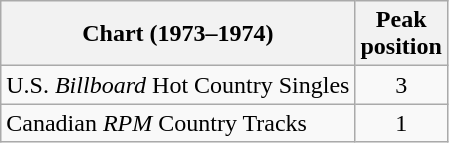<table class="wikitable sortable">
<tr>
<th align="left">Chart (1973–1974)</th>
<th align="center">Peak<br>position</th>
</tr>
<tr>
<td align="left">U.S. <em>Billboard</em> Hot Country Singles</td>
<td align="center">3</td>
</tr>
<tr>
<td align="left">Canadian <em>RPM</em> Country Tracks</td>
<td align="center">1</td>
</tr>
</table>
